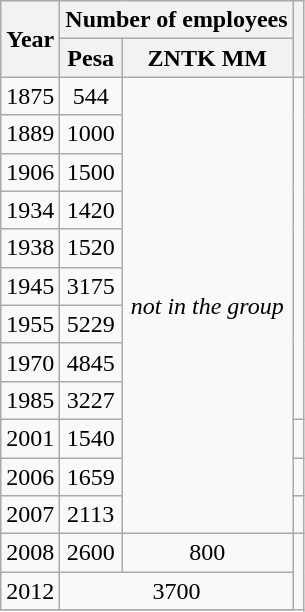<table class="wikitable" style="text-align:center">
<tr>
<th rowspan=2>Year</th>
<th colspan=2>Number of employees</th>
<th rowspan=2></th>
</tr>
<tr>
<th>Pesa</th>
<th>ZNTK MM</th>
</tr>
<tr>
<td>1875</td>
<td>544</td>
<td rowspan=12><em>not in the group</td>
<td rowspan=9></td>
</tr>
<tr>
<td>1889</td>
<td>1000</td>
</tr>
<tr>
<td>1906</td>
<td>1500</td>
</tr>
<tr>
<td>1934</td>
<td>1420</td>
</tr>
<tr>
<td>1938</td>
<td>1520</td>
</tr>
<tr>
<td>1945</td>
<td>3175</td>
</tr>
<tr>
<td>1955</td>
<td>5229</td>
</tr>
<tr>
<td>1970</td>
<td>4845</td>
</tr>
<tr>
<td>1985</td>
<td>3227</td>
</tr>
<tr>
<td>2001</td>
<td>1540</td>
</tr>
<tr>
<td>2006</td>
<td>1659</td>
<td></td>
</tr>
<tr>
<td>2007</td>
<td>2113</td>
<td></td>
</tr>
<tr>
<td>2008</td>
<td>2600</td>
<td>800</td>
</tr>
<tr>
<td>2012</td>
<td colspan=2>3700</td>
</tr>
<tr>
</tr>
</table>
